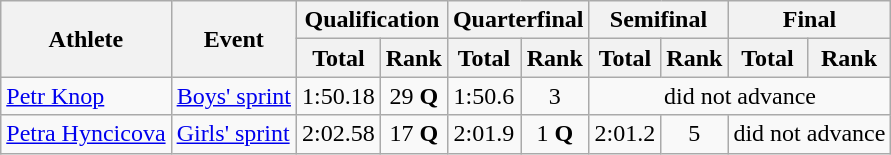<table class="wikitable">
<tr>
<th rowspan="2">Athlete</th>
<th rowspan="2">Event</th>
<th colspan="2">Qualification</th>
<th colspan="2">Quarterfinal</th>
<th colspan="2">Semifinal</th>
<th colspan="2">Final</th>
</tr>
<tr>
<th>Total</th>
<th>Rank</th>
<th>Total</th>
<th>Rank</th>
<th>Total</th>
<th>Rank</th>
<th>Total</th>
<th>Rank</th>
</tr>
<tr>
<td><a href='#'>Petr Knop</a></td>
<td><a href='#'>Boys' sprint</a></td>
<td align="center">1:50.18</td>
<td align="center">29 <strong>Q</strong></td>
<td align="center">1:50.6</td>
<td align="center">3</td>
<td align="center" colspan=4>did not advance</td>
</tr>
<tr>
<td><a href='#'>Petra Hyncicova</a></td>
<td><a href='#'>Girls' sprint</a></td>
<td align="center">2:02.58</td>
<td align="center">17 <strong>Q</strong></td>
<td align="center">2:01.9</td>
<td align="center">1 <strong>Q</strong></td>
<td align="center">2:01.2</td>
<td align="center">5</td>
<td align="center" colspan=2>did not advance</td>
</tr>
</table>
